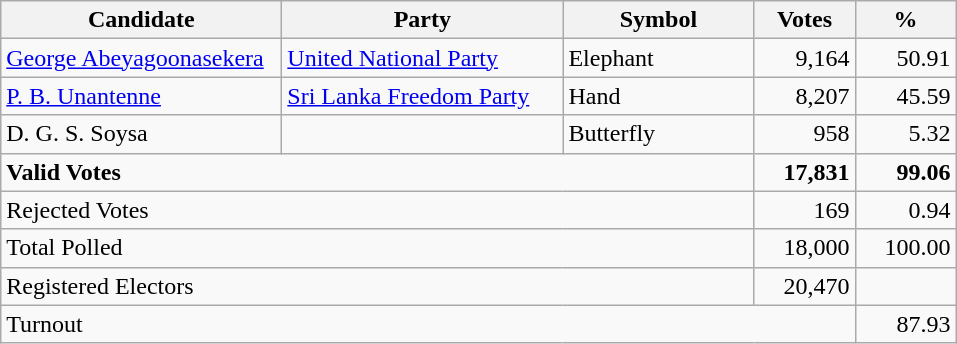<table class="wikitable" border="1" style="text-align:right;">
<tr>
<th align=left width="180">Candidate</th>
<th align=left width="180">Party</th>
<th align=left width="120">Symbol</th>
<th align=left width="60">Votes</th>
<th align=left width="60">%</th>
</tr>
<tr>
<td align=left><a href='#'>George Abeyagoonasekera</a></td>
<td align=left><a href='#'>United National Party</a></td>
<td align=left>Elephant</td>
<td align=right>9,164</td>
<td align=right>50.91</td>
</tr>
<tr>
<td align=left><a href='#'>P. B. Unantenne</a></td>
<td align=left><a href='#'>Sri Lanka Freedom Party</a></td>
<td align=left>Hand</td>
<td align=right>8,207</td>
<td align=right>45.59</td>
</tr>
<tr>
<td align=left>D. G. S. Soysa</td>
<td></td>
<td align=left>Butterfly</td>
<td align=right>958</td>
<td align=right>5.32</td>
</tr>
<tr>
<td align=left colspan=3><strong>Valid Votes</strong></td>
<td align=right><strong>17,831</strong></td>
<td align=right><strong>99.06</strong></td>
</tr>
<tr>
<td align=left colspan=3>Rejected Votes</td>
<td align=right>169</td>
<td align=right>0.94</td>
</tr>
<tr>
<td align=left colspan=3>Total Polled</td>
<td align=right>18,000</td>
<td align=right>100.00</td>
</tr>
<tr>
<td align=left colspan=3>Registered Electors</td>
<td align=right>20,470</td>
<td></td>
</tr>
<tr>
<td align=left colspan=4>Turnout</td>
<td align=right>87.93</td>
</tr>
</table>
